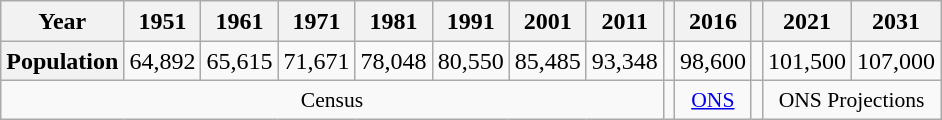<table class="wikitable" style="border:0; text-align:center; line-height:120%;">
<tr>
<th>Year</th>
<th>1951</th>
<th>1961</th>
<th>1971</th>
<th>1981</th>
<th>1991</th>
<th>2001</th>
<th>2011</th>
<th></th>
<th>2016</th>
<th></th>
<th>2021</th>
<th>2031</th>
</tr>
<tr style="text-align:center;">
<th>Population</th>
<td>64,892</td>
<td>65,615</td>
<td>71,671</td>
<td>78,048</td>
<td>80,550</td>
<td>85,485</td>
<td>93,348</td>
<td></td>
<td>98,600</td>
<td></td>
<td>101,500</td>
<td>107,000</td>
</tr>
<tr>
<td colspan="8" style="text-align:center;font-size:90%;">Census</td>
<td colspan="1" style="text-align:center;font-size:90%;"></td>
<td colspan="1" style="text-align:center;font-size:90%;"><a href='#'>ONS</a></td>
<td colspan="1" style="text-align:center;font-size:90%;"></td>
<td colspan="2" style="text-align:center;font-size:90%;">ONS Projections</td>
</tr>
</table>
